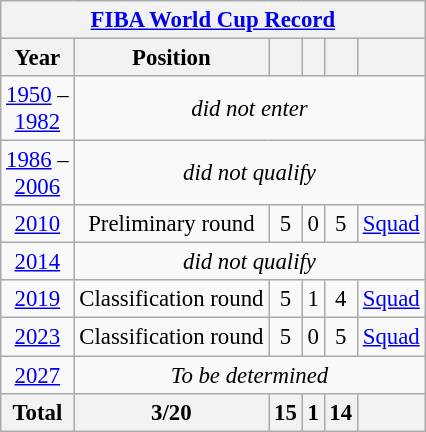<table class="wikitable"  style="text-align:center; font-size:95%;">
<tr>
<th colspan=6><a href='#'>FIBA World Cup Record</a></th>
</tr>
<tr>
<th>Year</th>
<th>Position</th>
<th></th>
<th></th>
<th></th>
<th></th>
</tr>
<tr>
<td> <a href='#'>1950</a> –<br> <a href='#'>1982</a></td>
<td colspan="5" style="text-align:center;"><em>did not enter</em></td>
</tr>
<tr>
<td><a href='#'>1986</a> –<br> <a href='#'>2006</a></td>
<td colspan="5" style="text-align:center;"><em>did not qualify</em></td>
</tr>
<tr>
<td> <a href='#'> 2010</a></td>
<td>Preliminary round</td>
<td>5</td>
<td>0</td>
<td>5</td>
<td><a href='#'>Squad</a></td>
</tr>
<tr>
<td> <a href='#'>2014</a></td>
<td colspan="5" style="text-align:center;"><em>did not qualify</em></td>
</tr>
<tr>
<td> <a href='#'> 2019</a></td>
<td>Classification round</td>
<td>5</td>
<td>1</td>
<td>4</td>
<td><a href='#'>Squad</a></td>
</tr>
<tr>
<td>    <a href='#'>2023</a></td>
<td>Classification round</td>
<td>5</td>
<td>0</td>
<td>5</td>
<td><a href='#'>Squad</a></td>
</tr>
<tr>
<td>  <a href='#'>2027</a></td>
<td colspan="5" style="text-align:center;"><em>To be determined</em></td>
</tr>
<tr>
<th>Total</th>
<th>3/20</th>
<th>15</th>
<th>1</th>
<th>14</th>
<th></th>
</tr>
</table>
